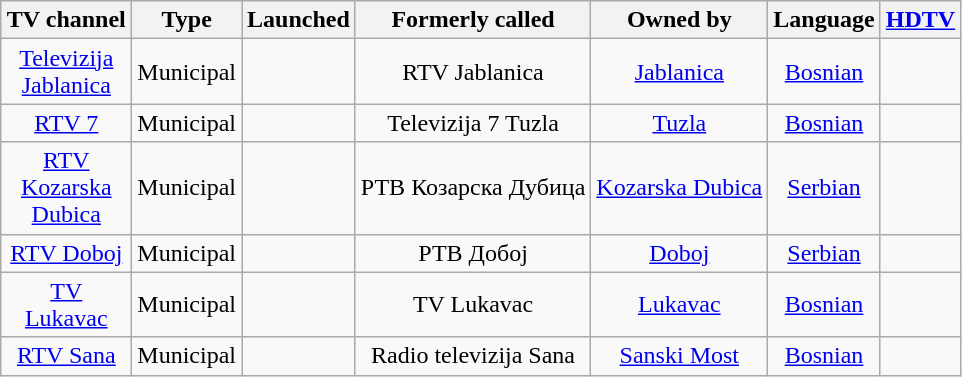<table class="sortable wikitable" style="font-size: 100%; text-align: center">
<tr>
<th width=80>TV channel</th>
<th>Type</th>
<th>Launched</th>
<th>Formerly called</th>
<th>Owned by</th>
<th>Language</th>
<th><a href='#'>HDTV</a></th>
</tr>
<tr>
<td><a href='#'>Televizija Jablanica</a></td>
<td>Municipal</td>
<td></td>
<td>RTV Jablanica</td>
<td><a href='#'>Jablanica</a></td>
<td><a href='#'>Bosnian</a></td>
<td></td>
</tr>
<tr>
<td><a href='#'>RTV 7</a></td>
<td>Municipal</td>
<td></td>
<td>Televizija 7 Tuzla</td>
<td><a href='#'>Tuzla</a></td>
<td><a href='#'>Bosnian</a></td>
<td></td>
</tr>
<tr>
<td><a href='#'>RTV Kozarska Dubica</a></td>
<td>Municipal</td>
<td></td>
<td>РТВ Козарска Дубица</td>
<td><a href='#'>Kozarska Dubica</a></td>
<td><a href='#'>Serbian</a></td>
<td></td>
</tr>
<tr>
<td><a href='#'>RTV Doboj</a></td>
<td>Municipal</td>
<td></td>
<td>РТВ Добој</td>
<td><a href='#'>Doboj</a></td>
<td><a href='#'>Serbian</a></td>
<td></td>
</tr>
<tr>
<td><a href='#'>TV Lukavac</a></td>
<td>Municipal</td>
<td></td>
<td>TV Lukavac</td>
<td><a href='#'>Lukavac</a></td>
<td><a href='#'>Bosnian</a></td>
<td></td>
</tr>
<tr>
<td><a href='#'>RTV Sana</a></td>
<td>Municipal</td>
<td></td>
<td>Radio televizija Sana</td>
<td><a href='#'>Sanski Most</a></td>
<td><a href='#'>Bosnian</a></td>
<td></td>
</tr>
</table>
